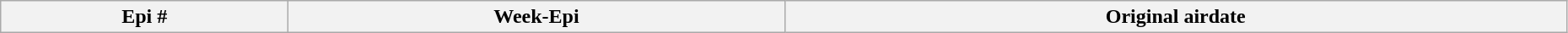<table class="wikitable plainrowheaders" style="width:98%;">
<tr>
<th>Epi #</th>
<th>Week-Epi</th>
<th>Original airdate<br>

</th>
</tr>
</table>
